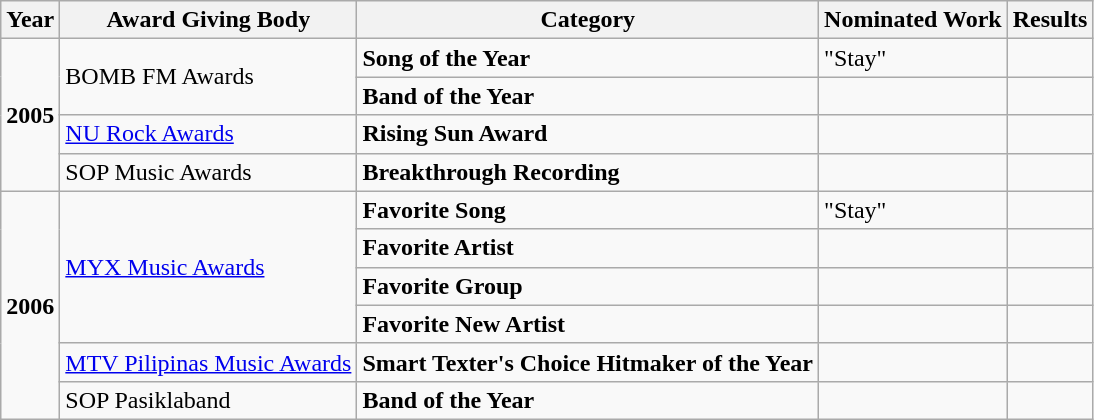<table class="wikitable">
<tr>
<th>Year</th>
<th>Award Giving Body</th>
<th>Category</th>
<th>Nominated Work</th>
<th>Results</th>
</tr>
<tr>
<td rowspan=4><strong>2005</strong></td>
<td rowspan=2>BOMB FM Awards</td>
<td><strong>Song of the Year</strong></td>
<td>"Stay"</td>
<td></td>
</tr>
<tr>
<td><strong>Band of the Year</strong></td>
<td></td>
<td></td>
</tr>
<tr>
<td><a href='#'>NU Rock Awards</a></td>
<td><strong>Rising Sun Award</strong></td>
<td></td>
<td></td>
</tr>
<tr>
<td>SOP Music Awards</td>
<td><strong>Breakthrough Recording</strong></td>
<td></td>
<td></td>
</tr>
<tr>
<td rowspan=6><strong>2006</strong></td>
<td rowspan=4><a href='#'>MYX Music Awards</a></td>
<td><strong>Favorite Song</strong></td>
<td>"Stay"</td>
<td></td>
</tr>
<tr>
<td><strong>Favorite Artist</strong></td>
<td></td>
<td></td>
</tr>
<tr>
<td><strong>Favorite Group</strong></td>
<td></td>
<td></td>
</tr>
<tr>
<td><strong>Favorite New Artist</strong></td>
<td></td>
<td></td>
</tr>
<tr>
<td><a href='#'>MTV Pilipinas Music Awards</a></td>
<td><strong>Smart Texter's Choice Hitmaker of the Year</strong></td>
<td></td>
<td></td>
</tr>
<tr>
<td>SOP Pasiklaband</td>
<td><strong>Band of the Year</strong></td>
<td></td>
<td></td>
</tr>
</table>
